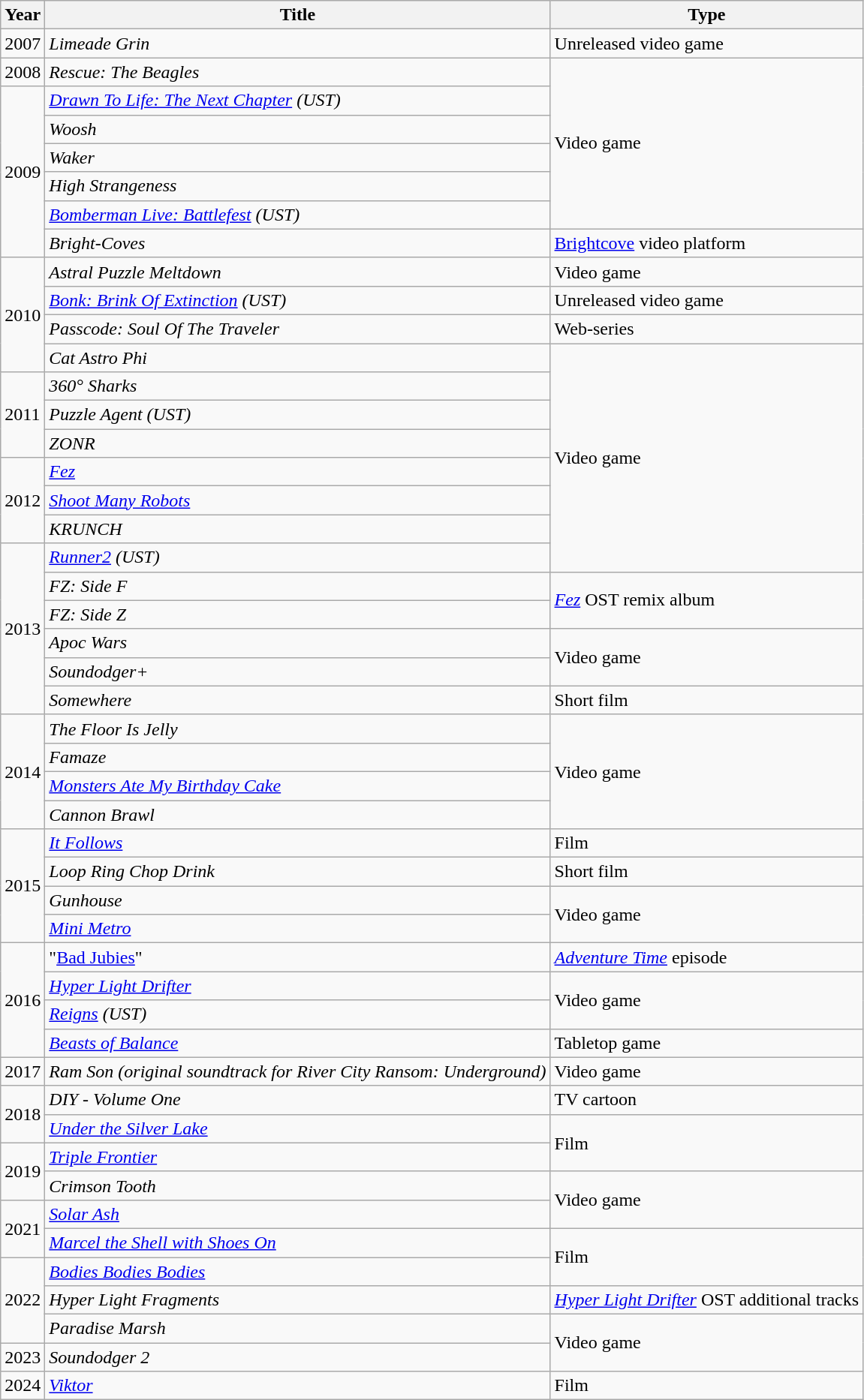<table class="wikitable sortable">
<tr>
<th>Year</th>
<th>Title</th>
<th>Type</th>
</tr>
<tr>
<td>2007</td>
<td><em>Limeade Grin</em></td>
<td>Unreleased video game</td>
</tr>
<tr>
<td>2008</td>
<td><em>Rescue: The Beagles</em></td>
<td rowspan="6">Video game</td>
</tr>
<tr>
<td rowspan="6">2009</td>
<td><em><a href='#'>Drawn To Life: The Next Chapter</a> (UST)</em></td>
</tr>
<tr>
<td><em>Woosh</em></td>
</tr>
<tr>
<td><em>Waker</em></td>
</tr>
<tr>
<td><em>High Strangeness</em></td>
</tr>
<tr>
<td><em><a href='#'>Bomberman Live: Battlefest</a> (UST)</em></td>
</tr>
<tr>
<td><em>Bright-Coves</em></td>
<td><a href='#'>Brightcove</a> video platform</td>
</tr>
<tr>
<td rowspan="4">2010</td>
<td><em>Astral Puzzle Meltdown</em></td>
<td>Video game</td>
</tr>
<tr>
<td><em><a href='#'>Bonk: Brink Of Extinction</a> (UST)</em></td>
<td>Unreleased video game</td>
</tr>
<tr>
<td><em>Passcode: Soul Of The Traveler</em></td>
<td>Web-series</td>
</tr>
<tr>
<td><em>Cat Astro Phi</em></td>
<td rowspan="8">Video game</td>
</tr>
<tr>
<td rowspan="3">2011</td>
<td><em>360° Sharks</em></td>
</tr>
<tr>
<td><em>Puzzle Agent (UST)</em></td>
</tr>
<tr>
<td><em>ZONR</em></td>
</tr>
<tr>
<td rowspan="3">2012</td>
<td><em><a href='#'>Fez</a></em></td>
</tr>
<tr>
<td><em><a href='#'>Shoot Many Robots</a></em></td>
</tr>
<tr>
<td><em>KRUNCH</em></td>
</tr>
<tr>
<td rowspan="6">2013</td>
<td><em><a href='#'>Runner2</a> (UST)</em></td>
</tr>
<tr>
<td><em>FZ: Side F</em></td>
<td rowspan="2"><a href='#'><em>Fez</em></a> OST remix album</td>
</tr>
<tr>
<td><em>FZ: Side Z</em></td>
</tr>
<tr>
<td><em>Apoc Wars</em></td>
<td rowspan="2">Video game</td>
</tr>
<tr>
<td><em>Soundodger+</em></td>
</tr>
<tr>
<td><em>Somewhere</em></td>
<td>Short film</td>
</tr>
<tr>
<td rowspan="4">2014</td>
<td><em>The Floor Is Jelly</em></td>
<td rowspan="4">Video game</td>
</tr>
<tr>
<td><em>Famaze</em></td>
</tr>
<tr>
<td><em><a href='#'>Monsters Ate My Birthday Cake</a></em></td>
</tr>
<tr>
<td><em>Cannon Brawl</em></td>
</tr>
<tr>
<td rowspan="4">2015</td>
<td><em><a href='#'>It Follows</a></em></td>
<td>Film</td>
</tr>
<tr>
<td><em>Loop Ring Chop Drink</em></td>
<td>Short film</td>
</tr>
<tr>
<td><em>Gunhouse</em></td>
<td rowspan="2">Video game</td>
</tr>
<tr>
<td><em><a href='#'>Mini Metro</a></em></td>
</tr>
<tr>
<td rowspan="4">2016</td>
<td>"<a href='#'>Bad Jubies</a>"</td>
<td><em><a href='#'>Adventure Time</a></em> episode</td>
</tr>
<tr>
<td><em><a href='#'>Hyper Light Drifter</a></em></td>
<td rowspan="2">Video game</td>
</tr>
<tr>
<td><em><a href='#'>Reigns</a> (UST)</em></td>
</tr>
<tr>
<td><em><a href='#'>Beasts of Balance</a></em></td>
<td>Tabletop game</td>
</tr>
<tr>
<td>2017</td>
<td><em>Ram Son (original soundtrack for River City Ransom: Underground)</em></td>
<td>Video game</td>
</tr>
<tr>
<td rowspan=2>2018</td>
<td><em>DIY - Volume One</em></td>
<td>TV cartoon</td>
</tr>
<tr>
<td><em><a href='#'>Under the Silver Lake</a></em></td>
<td rowspan=2>Film</td>
</tr>
<tr>
<td rowspan=2>2019</td>
<td><em><a href='#'>Triple Frontier</a></em></td>
</tr>
<tr>
<td><em>Crimson Tooth</em></td>
<td rowspan=2>Video game</td>
</tr>
<tr>
<td rowspan="2">2021</td>
<td><em><a href='#'>Solar Ash</a></em></td>
</tr>
<tr>
<td><em><a href='#'>Marcel the Shell with Shoes On</a></em></td>
<td rowspan="2">Film</td>
</tr>
<tr>
<td rowspan="3">2022</td>
<td><em><a href='#'>Bodies Bodies Bodies</a></em></td>
</tr>
<tr>
<td><em>Hyper Light Fragments</em></td>
<td><em><a href='#'>Hyper Light Drifter</a></em> OST additional tracks</td>
</tr>
<tr>
<td><em>Paradise Marsh</em></td>
<td rowspan="2">Video game</td>
</tr>
<tr>
<td>2023</td>
<td><em>Soundodger 2</em></td>
</tr>
<tr>
<td>2024</td>
<td><em><a href='#'>Viktor</a></em></td>
<td>Film</td>
</tr>
</table>
